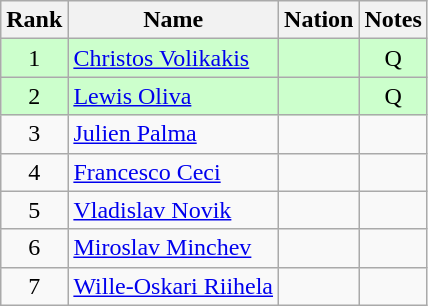<table class="wikitable sortable" style="text-align:center">
<tr>
<th>Rank</th>
<th>Name</th>
<th>Nation</th>
<th>Notes</th>
</tr>
<tr bgcolor=ccffcc>
<td>1</td>
<td align=left><a href='#'>Christos Volikakis</a></td>
<td align=left></td>
<td>Q</td>
</tr>
<tr bgcolor=ccffcc>
<td>2</td>
<td align=left><a href='#'>Lewis Oliva</a></td>
<td align=left></td>
<td>Q</td>
</tr>
<tr>
<td>3</td>
<td align=left><a href='#'>Julien Palma</a></td>
<td align=left></td>
<td></td>
</tr>
<tr>
<td>4</td>
<td align=left><a href='#'>Francesco Ceci</a></td>
<td align=left></td>
<td></td>
</tr>
<tr>
<td>5</td>
<td align=left><a href='#'>Vladislav Novik</a></td>
<td align=left></td>
<td></td>
</tr>
<tr>
<td>6</td>
<td align=left><a href='#'>Miroslav Minchev</a></td>
<td align=left></td>
<td></td>
</tr>
<tr>
<td>7</td>
<td align=left><a href='#'>Wille-Oskari Riihela</a></td>
<td align=left></td>
<td></td>
</tr>
</table>
